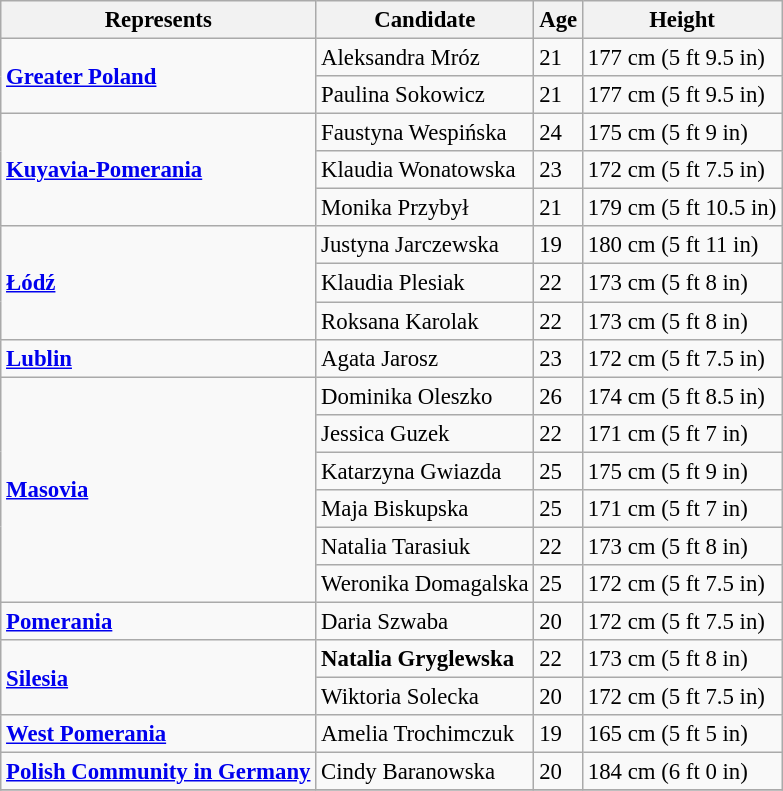<table class="wikitable sortable" style="font-size: 95%;">
<tr>
<th>Represents</th>
<th>Candidate</th>
<th>Age</th>
<th>Height</th>
</tr>
<tr>
<td rowspan="2"> <strong><a href='#'>Greater Poland</a></strong></td>
<td>Aleksandra Mróz</td>
<td>21</td>
<td>177 cm (5 ft 9.5 in)</td>
</tr>
<tr>
<td>Paulina Sokowicz</td>
<td>21</td>
<td>177 cm (5 ft 9.5 in)</td>
</tr>
<tr>
<td rowspan="3"> <strong><a href='#'>Kuyavia-Pomerania</a></strong></td>
<td>Faustyna Wespińska</td>
<td>24</td>
<td>175 cm (5 ft 9 in)</td>
</tr>
<tr>
<td>Klaudia Wonatowska</td>
<td>23</td>
<td>172 cm (5 ft 7.5 in)</td>
</tr>
<tr>
<td>Monika Przybył</td>
<td>21</td>
<td>179 cm (5 ft 10.5 in)</td>
</tr>
<tr>
<td rowspan="3"> <strong><a href='#'>Łódź</a></strong></td>
<td>Justyna Jarczewska</td>
<td>19</td>
<td>180 cm (5 ft 11 in)</td>
</tr>
<tr>
<td>Klaudia Plesiak</td>
<td>22</td>
<td>173 cm (5 ft 8 in)</td>
</tr>
<tr>
<td>Roksana Karolak</td>
<td>22</td>
<td>173 cm (5 ft 8 in)</td>
</tr>
<tr>
<td> <strong><a href='#'>Lublin</a></strong></td>
<td>Agata Jarosz</td>
<td>23</td>
<td>172 cm (5 ft 7.5 in)</td>
</tr>
<tr>
<td rowspan="6"> <strong><a href='#'>Masovia</a></strong></td>
<td>Dominika Oleszko</td>
<td>26</td>
<td>174 cm (5 ft 8.5 in)</td>
</tr>
<tr>
<td>Jessica Guzek</td>
<td>22</td>
<td>171 cm (5 ft 7 in)</td>
</tr>
<tr>
<td>Katarzyna Gwiazda</td>
<td>25</td>
<td>175 cm (5 ft 9 in)</td>
</tr>
<tr>
<td>Maja Biskupska</td>
<td>25</td>
<td>171 cm (5 ft 7 in)</td>
</tr>
<tr>
<td>Natalia Tarasiuk</td>
<td>22</td>
<td>173 cm (5 ft 8 in)</td>
</tr>
<tr>
<td>Weronika Domagalska</td>
<td>25</td>
<td>172 cm (5 ft 7.5 in)</td>
</tr>
<tr>
<td> <strong><a href='#'>Pomerania</a></strong></td>
<td>Daria Szwaba</td>
<td>20</td>
<td>172 cm (5 ft 7.5 in)</td>
</tr>
<tr>
<td rowspan="2"> <strong><a href='#'>Silesia</a></strong></td>
<td><strong>Natalia Gryglewska</strong></td>
<td>22</td>
<td>173 cm (5 ft 8 in)</td>
</tr>
<tr>
<td>Wiktoria Solecka</td>
<td>20</td>
<td>172 cm (5 ft 7.5 in)</td>
</tr>
<tr>
<td> <strong><a href='#'>West Pomerania</a></strong></td>
<td>Amelia Trochimczuk</td>
<td>19</td>
<td>165 cm (5 ft 5 in)</td>
</tr>
<tr>
<td> <strong><a href='#'>Polish Community in Germany</a></strong></td>
<td>Cindy Baranowska</td>
<td>20</td>
<td>184 cm (6 ft 0 in)</td>
</tr>
<tr>
</tr>
</table>
